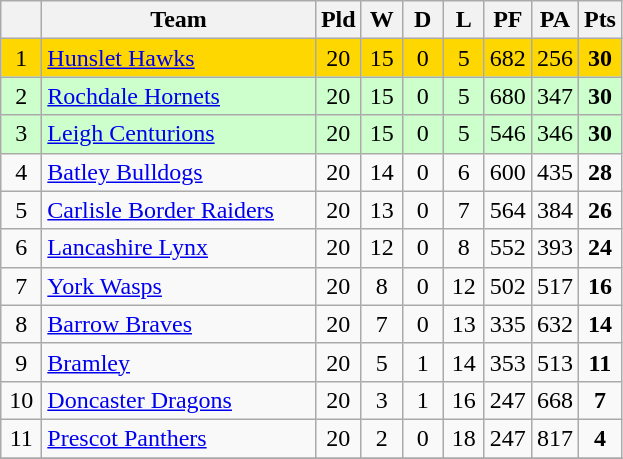<table class="wikitable" style="text-align:center;">
<tr>
<th width=20 abbr="Position"></th>
<th width=175>Team</th>
<th width=20 abbr="Played">Pld</th>
<th width=20 abbr="Won">W</th>
<th width=20 abbr="Drawn">D</th>
<th width=20 abbr="Lost">L</th>
<th width=20 abbr="Points for">PF</th>
<th width=20 abbr="Points against">PA</th>
<th width=20 abbr="Points">Pts</th>
</tr>
<tr style="background:#FFD700;">
<td>1</td>
<td style="text-align:left;"><a href='#'>Hunslet Hawks</a></td>
<td>20</td>
<td>15</td>
<td>0</td>
<td>5</td>
<td>682</td>
<td>256</td>
<td><strong>30</strong></td>
</tr>
<tr style="background:#CCFFCC;">
<td>2</td>
<td style="text-align:left;"><a href='#'>Rochdale Hornets</a></td>
<td>20</td>
<td>15</td>
<td>0</td>
<td>5</td>
<td>680</td>
<td>347</td>
<td><strong>30</strong></td>
</tr>
<tr style="background:#CCFFCC;">
<td>3</td>
<td style="text-align:left;"><a href='#'>Leigh Centurions</a></td>
<td>20</td>
<td>15</td>
<td>0</td>
<td>5</td>
<td>546</td>
<td>346</td>
<td><strong>30</strong></td>
</tr>
<tr>
<td>4</td>
<td style="text-align:left;"><a href='#'>Batley Bulldogs</a></td>
<td>20</td>
<td>14</td>
<td>0</td>
<td>6</td>
<td>600</td>
<td>435</td>
<td><strong>28</strong></td>
</tr>
<tr>
<td>5</td>
<td style="text-align:left;"><a href='#'>Carlisle Border Raiders</a></td>
<td>20</td>
<td>13</td>
<td>0</td>
<td>7</td>
<td>564</td>
<td>384</td>
<td><strong>26</strong></td>
</tr>
<tr>
<td>6</td>
<td style="text-align:left;"><a href='#'>Lancashire Lynx</a></td>
<td>20</td>
<td>12</td>
<td>0</td>
<td>8</td>
<td>552</td>
<td>393</td>
<td><strong>24</strong></td>
</tr>
<tr>
<td>7</td>
<td style="text-align:left;"><a href='#'>York Wasps</a></td>
<td>20</td>
<td>8</td>
<td>0</td>
<td>12</td>
<td>502</td>
<td>517</td>
<td><strong>16</strong></td>
</tr>
<tr>
<td>8</td>
<td style="text-align:left;"><a href='#'>Barrow Braves</a></td>
<td>20</td>
<td>7</td>
<td>0</td>
<td>13</td>
<td>335</td>
<td>632</td>
<td><strong>14</strong></td>
</tr>
<tr>
<td>9</td>
<td style="text-align:left;"><a href='#'>Bramley</a></td>
<td>20</td>
<td>5</td>
<td>1</td>
<td>14</td>
<td>353</td>
<td>513</td>
<td><strong>11</strong></td>
</tr>
<tr>
<td>10</td>
<td style="text-align:left;"><a href='#'>Doncaster Dragons</a></td>
<td>20</td>
<td>3</td>
<td>1</td>
<td>16</td>
<td>247</td>
<td>668</td>
<td><strong>7</strong></td>
</tr>
<tr>
<td>11</td>
<td style="text-align:left;"><a href='#'>Prescot Panthers</a></td>
<td>20</td>
<td>2</td>
<td>0</td>
<td>18</td>
<td>247</td>
<td>817</td>
<td><strong>4</strong></td>
</tr>
<tr>
</tr>
</table>
